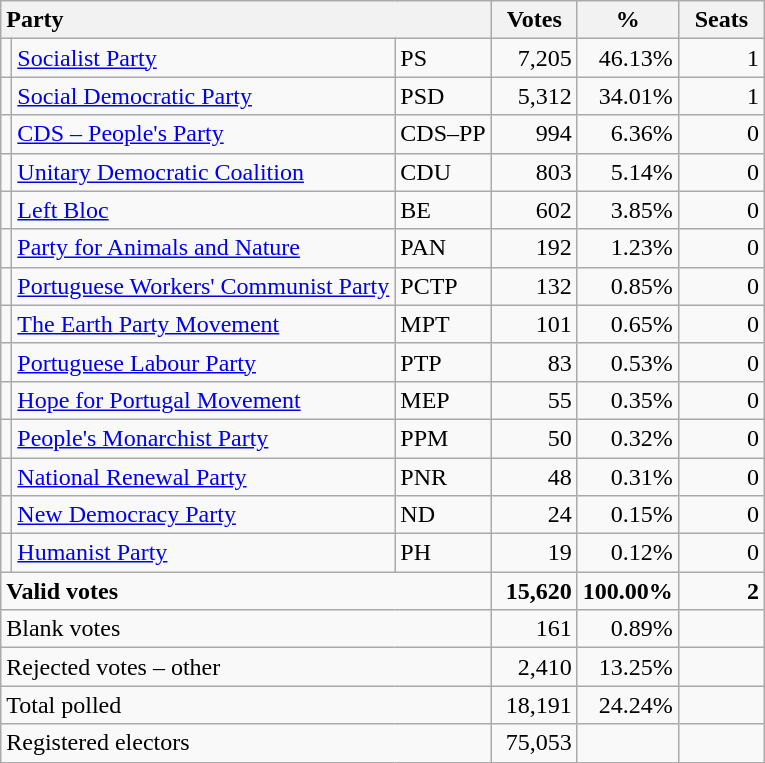<table class="wikitable" border="1" style="text-align:right;">
<tr>
<th style="text-align:left;" colspan=3>Party</th>
<th align=center width="50">Votes</th>
<th align=center width="50">%</th>
<th align=center width="50">Seats</th>
</tr>
<tr>
<td></td>
<td align=left><a href='#'>Socialist Party</a></td>
<td align=left>PS</td>
<td>7,205</td>
<td>46.13%</td>
<td>1</td>
</tr>
<tr>
<td></td>
<td align=left><a href='#'>Social Democratic Party</a></td>
<td align=left>PSD</td>
<td>5,312</td>
<td>34.01%</td>
<td>1</td>
</tr>
<tr>
<td></td>
<td align=left><a href='#'>CDS – People's Party</a></td>
<td align=left style="white-space: nowrap;">CDS–PP</td>
<td>994</td>
<td>6.36%</td>
<td>0</td>
</tr>
<tr>
<td></td>
<td align=left style="white-space: nowrap;"><a href='#'>Unitary Democratic Coalition</a></td>
<td align=left>CDU</td>
<td>803</td>
<td>5.14%</td>
<td>0</td>
</tr>
<tr>
<td></td>
<td align=left><a href='#'>Left Bloc</a></td>
<td align=left>BE</td>
<td>602</td>
<td>3.85%</td>
<td>0</td>
</tr>
<tr>
<td></td>
<td align=left><a href='#'>Party for Animals and Nature</a></td>
<td align=left>PAN</td>
<td>192</td>
<td>1.23%</td>
<td>0</td>
</tr>
<tr>
<td></td>
<td align=left><a href='#'>Portuguese Workers' Communist Party</a></td>
<td align=left>PCTP</td>
<td>132</td>
<td>0.85%</td>
<td>0</td>
</tr>
<tr>
<td></td>
<td align=left><a href='#'>The Earth Party Movement</a></td>
<td align=left>MPT</td>
<td>101</td>
<td>0.65%</td>
<td>0</td>
</tr>
<tr>
<td></td>
<td align=left><a href='#'>Portuguese Labour Party</a></td>
<td align=left>PTP</td>
<td>83</td>
<td>0.53%</td>
<td>0</td>
</tr>
<tr>
<td></td>
<td align=left><a href='#'>Hope for Portugal Movement</a></td>
<td align=left>MEP</td>
<td>55</td>
<td>0.35%</td>
<td>0</td>
</tr>
<tr>
<td></td>
<td align=left><a href='#'>People's Monarchist Party</a></td>
<td align=left>PPM</td>
<td>50</td>
<td>0.32%</td>
<td>0</td>
</tr>
<tr>
<td></td>
<td align=left><a href='#'>National Renewal Party</a></td>
<td align=left>PNR</td>
<td>48</td>
<td>0.31%</td>
<td>0</td>
</tr>
<tr>
<td></td>
<td align=left><a href='#'>New Democracy Party</a></td>
<td align=left>ND</td>
<td>24</td>
<td>0.15%</td>
<td>0</td>
</tr>
<tr>
<td></td>
<td align=left><a href='#'>Humanist Party</a></td>
<td align=left>PH</td>
<td>19</td>
<td>0.12%</td>
<td>0</td>
</tr>
<tr style="font-weight:bold">
<td align=left colspan=3>Valid votes</td>
<td>15,620</td>
<td>100.00%</td>
<td>2</td>
</tr>
<tr>
<td align=left colspan=3>Blank votes</td>
<td>161</td>
<td>0.89%</td>
<td></td>
</tr>
<tr>
<td align=left colspan=3>Rejected votes – other</td>
<td>2,410</td>
<td>13.25%</td>
<td></td>
</tr>
<tr>
<td align=left colspan=3>Total polled</td>
<td>18,191</td>
<td>24.24%</td>
<td></td>
</tr>
<tr>
<td align=left colspan=3>Registered electors</td>
<td>75,053</td>
<td></td>
<td></td>
</tr>
</table>
